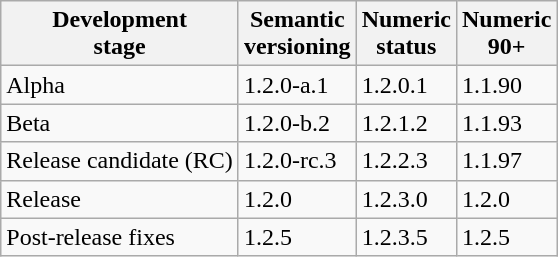<table class="wikitable">
<tr>
<th>Development<br>stage</th>
<th>Semantic<br>versioning</th>
<th>Numeric<br>status</th>
<th>Numeric<br>90+</th>
</tr>
<tr>
<td>Alpha</td>
<td>1.2.0-a.1</td>
<td>1.2.0.1</td>
<td>1.1.90</td>
</tr>
<tr>
<td>Beta</td>
<td>1.2.0-b.2</td>
<td>1.2.1.2</td>
<td>1.1.93</td>
</tr>
<tr>
<td>Release candidate (RC)</td>
<td>1.2.0-rc.3</td>
<td>1.2.2.3</td>
<td>1.1.97</td>
</tr>
<tr>
<td>Release</td>
<td>1.2.0</td>
<td>1.2.3.0</td>
<td>1.2.0</td>
</tr>
<tr>
<td>Post-release fixes</td>
<td>1.2.5</td>
<td>1.2.3.5</td>
<td>1.2.5</td>
</tr>
</table>
